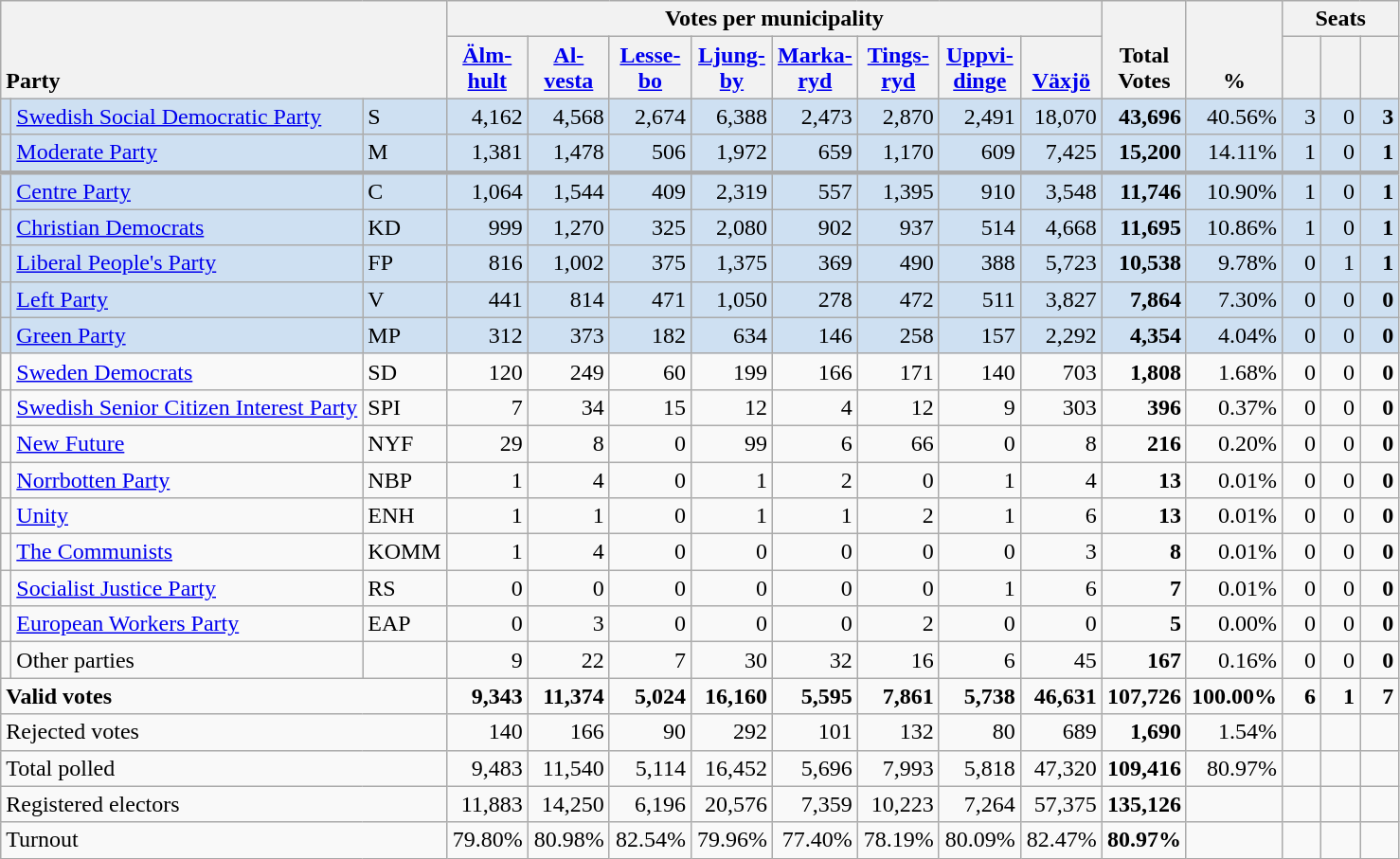<table class="wikitable" border="1" style="text-align:right;">
<tr>
<th style="text-align:left;" valign=bottom rowspan=2 colspan=3>Party</th>
<th colspan=8>Votes per municipality</th>
<th align=center valign=bottom rowspan=2 width="50">Total Votes</th>
<th align=center valign=bottom rowspan=2 width="50">%</th>
<th colspan=3>Seats</th>
</tr>
<tr>
<th align=center valign=bottom width="50"><a href='#'>Älm- hult</a></th>
<th align=center valign=bottom width="50"><a href='#'>Al- vesta</a></th>
<th align=center valign=bottom width="50"><a href='#'>Lesse- bo</a></th>
<th align=center valign=bottom width="50"><a href='#'>Ljung- by</a></th>
<th align=center valign=bottom width="50"><a href='#'>Marka- ryd</a></th>
<th align=center valign=bottom width="50"><a href='#'>Tings- ryd</a></th>
<th align=center valign=bottom width="50"><a href='#'>Uppvi- dinge</a></th>
<th align=center valign=bottom width="50"><a href='#'>Växjö</a></th>
<th align=center valign=bottom width="20"><small></small></th>
<th align=center valign=bottom width="20"><small><a href='#'></a></small></th>
<th align=center valign=bottom width="20"><small></small></th>
</tr>
<tr style="background:#CEE0F2;">
<td></td>
<td align=left style="white-space: nowrap;"><a href='#'>Swedish Social Democratic Party</a></td>
<td align=left>S</td>
<td>4,162</td>
<td>4,568</td>
<td>2,674</td>
<td>6,388</td>
<td>2,473</td>
<td>2,870</td>
<td>2,491</td>
<td>18,070</td>
<td><strong>43,696</strong></td>
<td>40.56%</td>
<td>3</td>
<td>0</td>
<td><strong>3</strong></td>
</tr>
<tr style="background:#CEE0F2;">
<td></td>
<td align=left><a href='#'>Moderate Party</a></td>
<td align=left>M</td>
<td>1,381</td>
<td>1,478</td>
<td>506</td>
<td>1,972</td>
<td>659</td>
<td>1,170</td>
<td>609</td>
<td>7,425</td>
<td><strong>15,200</strong></td>
<td>14.11%</td>
<td>1</td>
<td>0</td>
<td><strong>1</strong></td>
</tr>
<tr style="background:#CEE0F2; border-top:3px solid darkgray;">
<td></td>
<td align=left><a href='#'>Centre Party</a></td>
<td align=left>C</td>
<td>1,064</td>
<td>1,544</td>
<td>409</td>
<td>2,319</td>
<td>557</td>
<td>1,395</td>
<td>910</td>
<td>3,548</td>
<td><strong>11,746</strong></td>
<td>10.90%</td>
<td>1</td>
<td>0</td>
<td><strong>1</strong></td>
</tr>
<tr style="background:#CEE0F2;">
<td></td>
<td align=left><a href='#'>Christian Democrats</a></td>
<td align=left>KD</td>
<td>999</td>
<td>1,270</td>
<td>325</td>
<td>2,080</td>
<td>902</td>
<td>937</td>
<td>514</td>
<td>4,668</td>
<td><strong>11,695</strong></td>
<td>10.86%</td>
<td>1</td>
<td>0</td>
<td><strong>1</strong></td>
</tr>
<tr style="background:#CEE0F2;">
<td></td>
<td align=left><a href='#'>Liberal People's Party</a></td>
<td align=left>FP</td>
<td>816</td>
<td>1,002</td>
<td>375</td>
<td>1,375</td>
<td>369</td>
<td>490</td>
<td>388</td>
<td>5,723</td>
<td><strong>10,538</strong></td>
<td>9.78%</td>
<td>0</td>
<td>1</td>
<td><strong>1</strong></td>
</tr>
<tr style="background:#CEE0F2;">
<td></td>
<td align=left><a href='#'>Left Party</a></td>
<td align=left>V</td>
<td>441</td>
<td>814</td>
<td>471</td>
<td>1,050</td>
<td>278</td>
<td>472</td>
<td>511</td>
<td>3,827</td>
<td><strong>7,864</strong></td>
<td>7.30%</td>
<td>0</td>
<td>0</td>
<td><strong>0</strong></td>
</tr>
<tr style="background:#CEE0F2;">
<td></td>
<td align=left><a href='#'>Green Party</a></td>
<td align=left>MP</td>
<td>312</td>
<td>373</td>
<td>182</td>
<td>634</td>
<td>146</td>
<td>258</td>
<td>157</td>
<td>2,292</td>
<td><strong>4,354</strong></td>
<td>4.04%</td>
<td>0</td>
<td>0</td>
<td><strong>0</strong></td>
</tr>
<tr>
<td></td>
<td align=left><a href='#'>Sweden Democrats</a></td>
<td align=left>SD</td>
<td>120</td>
<td>249</td>
<td>60</td>
<td>199</td>
<td>166</td>
<td>171</td>
<td>140</td>
<td>703</td>
<td><strong>1,808</strong></td>
<td>1.68%</td>
<td>0</td>
<td>0</td>
<td><strong>0</strong></td>
</tr>
<tr>
<td></td>
<td align=left><a href='#'>Swedish Senior Citizen Interest Party</a></td>
<td align=left>SPI</td>
<td>7</td>
<td>34</td>
<td>15</td>
<td>12</td>
<td>4</td>
<td>12</td>
<td>9</td>
<td>303</td>
<td><strong>396</strong></td>
<td>0.37%</td>
<td>0</td>
<td>0</td>
<td><strong>0</strong></td>
</tr>
<tr>
<td></td>
<td align=left><a href='#'>New Future</a></td>
<td align=left>NYF</td>
<td>29</td>
<td>8</td>
<td>0</td>
<td>99</td>
<td>6</td>
<td>66</td>
<td>0</td>
<td>8</td>
<td><strong>216</strong></td>
<td>0.20%</td>
<td>0</td>
<td>0</td>
<td><strong>0</strong></td>
</tr>
<tr>
<td></td>
<td align=left><a href='#'>Norrbotten Party</a></td>
<td align=left>NBP</td>
<td>1</td>
<td>4</td>
<td>0</td>
<td>1</td>
<td>2</td>
<td>0</td>
<td>1</td>
<td>4</td>
<td><strong>13</strong></td>
<td>0.01%</td>
<td>0</td>
<td>0</td>
<td><strong>0</strong></td>
</tr>
<tr>
<td></td>
<td align=left><a href='#'>Unity</a></td>
<td align=left>ENH</td>
<td>1</td>
<td>1</td>
<td>0</td>
<td>1</td>
<td>1</td>
<td>2</td>
<td>1</td>
<td>6</td>
<td><strong>13</strong></td>
<td>0.01%</td>
<td>0</td>
<td>0</td>
<td><strong>0</strong></td>
</tr>
<tr>
<td></td>
<td align=left><a href='#'>The Communists</a></td>
<td align=left>KOMM</td>
<td>1</td>
<td>4</td>
<td>0</td>
<td>0</td>
<td>0</td>
<td>0</td>
<td>0</td>
<td>3</td>
<td><strong>8</strong></td>
<td>0.01%</td>
<td>0</td>
<td>0</td>
<td><strong>0</strong></td>
</tr>
<tr>
<td></td>
<td align=left><a href='#'>Socialist Justice Party</a></td>
<td align=left>RS</td>
<td>0</td>
<td>0</td>
<td>0</td>
<td>0</td>
<td>0</td>
<td>0</td>
<td>1</td>
<td>6</td>
<td><strong>7</strong></td>
<td>0.01%</td>
<td>0</td>
<td>0</td>
<td><strong>0</strong></td>
</tr>
<tr>
<td></td>
<td align=left><a href='#'>European Workers Party</a></td>
<td align=left>EAP</td>
<td>0</td>
<td>3</td>
<td>0</td>
<td>0</td>
<td>0</td>
<td>2</td>
<td>0</td>
<td>0</td>
<td><strong>5</strong></td>
<td>0.00%</td>
<td>0</td>
<td>0</td>
<td><strong>0</strong></td>
</tr>
<tr>
<td></td>
<td align=left>Other parties</td>
<td></td>
<td>9</td>
<td>22</td>
<td>7</td>
<td>30</td>
<td>32</td>
<td>16</td>
<td>6</td>
<td>45</td>
<td><strong>167</strong></td>
<td>0.16%</td>
<td>0</td>
<td>0</td>
<td><strong>0</strong></td>
</tr>
<tr style="font-weight:bold">
<td align=left colspan=3>Valid votes</td>
<td>9,343</td>
<td>11,374</td>
<td>5,024</td>
<td>16,160</td>
<td>5,595</td>
<td>7,861</td>
<td>5,738</td>
<td>46,631</td>
<td>107,726</td>
<td>100.00%</td>
<td>6</td>
<td>1</td>
<td>7</td>
</tr>
<tr>
<td align=left colspan=3>Rejected votes</td>
<td>140</td>
<td>166</td>
<td>90</td>
<td>292</td>
<td>101</td>
<td>132</td>
<td>80</td>
<td>689</td>
<td><strong>1,690</strong></td>
<td>1.54%</td>
<td></td>
<td></td>
<td></td>
</tr>
<tr>
<td align=left colspan=3>Total polled</td>
<td>9,483</td>
<td>11,540</td>
<td>5,114</td>
<td>16,452</td>
<td>5,696</td>
<td>7,993</td>
<td>5,818</td>
<td>47,320</td>
<td><strong>109,416</strong></td>
<td>80.97%</td>
<td></td>
<td></td>
<td></td>
</tr>
<tr>
<td align=left colspan=3>Registered electors</td>
<td>11,883</td>
<td>14,250</td>
<td>6,196</td>
<td>20,576</td>
<td>7,359</td>
<td>10,223</td>
<td>7,264</td>
<td>57,375</td>
<td><strong>135,126</strong></td>
<td></td>
<td></td>
<td></td>
<td></td>
</tr>
<tr>
<td align=left colspan=3>Turnout</td>
<td>79.80%</td>
<td>80.98%</td>
<td>82.54%</td>
<td>79.96%</td>
<td>77.40%</td>
<td>78.19%</td>
<td>80.09%</td>
<td>82.47%</td>
<td><strong>80.97%</strong></td>
<td></td>
<td></td>
<td></td>
<td></td>
</tr>
</table>
